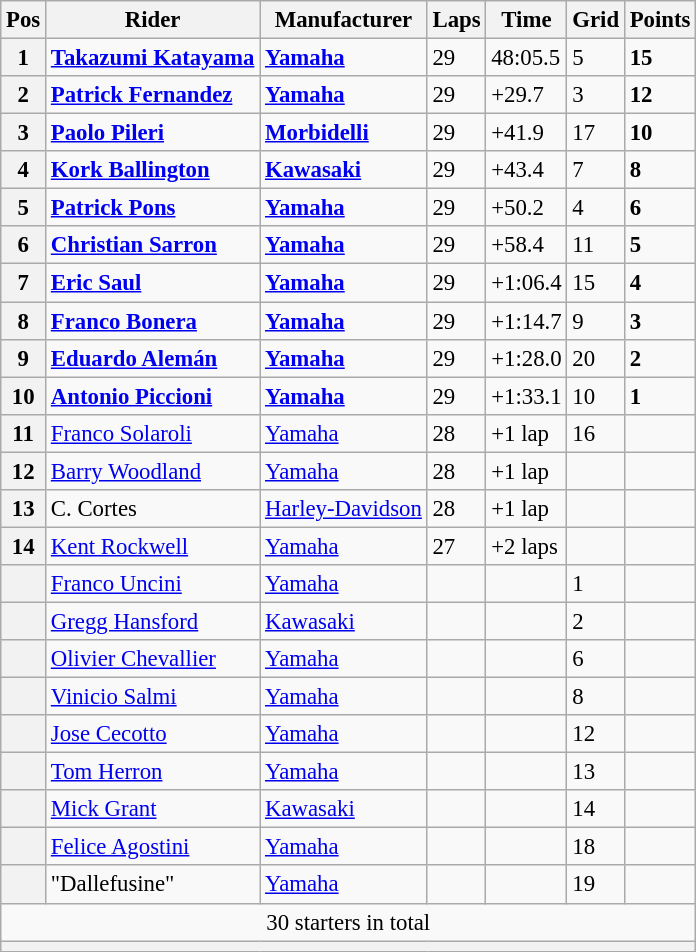<table class="wikitable" style="font-size: 95%;">
<tr>
<th>Pos</th>
<th>Rider</th>
<th>Manufacturer</th>
<th>Laps</th>
<th>Time</th>
<th>Grid</th>
<th>Points</th>
</tr>
<tr>
<th>1</th>
<td> <strong><a href='#'>Takazumi Katayama</a></strong></td>
<td><strong><a href='#'>Yamaha</a></strong></td>
<td>29</td>
<td>48:05.5</td>
<td>5</td>
<td><strong>15</strong></td>
</tr>
<tr>
<th>2</th>
<td> <strong><a href='#'>Patrick Fernandez</a></strong></td>
<td><strong><a href='#'>Yamaha</a></strong></td>
<td>29</td>
<td>+29.7</td>
<td>3</td>
<td><strong>12</strong></td>
</tr>
<tr>
<th>3</th>
<td> <strong><a href='#'>Paolo Pileri</a></strong></td>
<td><strong><a href='#'>Morbidelli</a></strong></td>
<td>29</td>
<td>+41.9</td>
<td>17</td>
<td><strong>10</strong></td>
</tr>
<tr>
<th>4</th>
<td> <strong><a href='#'>Kork Ballington</a></strong></td>
<td><strong><a href='#'>Kawasaki</a></strong></td>
<td>29</td>
<td>+43.4</td>
<td>7</td>
<td><strong>8</strong></td>
</tr>
<tr>
<th>5</th>
<td> <strong><a href='#'>Patrick Pons</a></strong></td>
<td><strong><a href='#'>Yamaha</a></strong></td>
<td>29</td>
<td>+50.2</td>
<td>4</td>
<td><strong>6</strong></td>
</tr>
<tr>
<th>6</th>
<td> <strong><a href='#'>Christian Sarron</a></strong></td>
<td><strong><a href='#'>Yamaha</a></strong></td>
<td>29</td>
<td>+58.4</td>
<td>11</td>
<td><strong>5</strong></td>
</tr>
<tr>
<th>7</th>
<td> <strong><a href='#'>Eric Saul</a></strong></td>
<td><strong><a href='#'>Yamaha</a></strong></td>
<td>29</td>
<td>+1:06.4</td>
<td>15</td>
<td><strong>4</strong></td>
</tr>
<tr>
<th>8</th>
<td> <strong><a href='#'>Franco Bonera</a></strong></td>
<td><strong><a href='#'>Yamaha</a></strong></td>
<td>29</td>
<td>+1:14.7</td>
<td>9</td>
<td><strong>3</strong></td>
</tr>
<tr>
<th>9</th>
<td> <strong><a href='#'>Eduardo Alemán</a></strong></td>
<td><strong><a href='#'>Yamaha</a></strong></td>
<td>29</td>
<td>+1:28.0</td>
<td>20</td>
<td><strong>2</strong></td>
</tr>
<tr>
<th>10</th>
<td> <strong><a href='#'>Antonio Piccioni</a></strong></td>
<td><strong><a href='#'>Yamaha</a></strong></td>
<td>29</td>
<td>+1:33.1</td>
<td>10</td>
<td><strong>1</strong></td>
</tr>
<tr>
<th>11</th>
<td> <a href='#'>Franco Solaroli</a></td>
<td><a href='#'>Yamaha</a></td>
<td>28</td>
<td>+1 lap</td>
<td>16</td>
<td></td>
</tr>
<tr>
<th>12</th>
<td> <a href='#'>Barry Woodland</a></td>
<td><a href='#'>Yamaha</a></td>
<td>28</td>
<td>+1 lap</td>
<td></td>
<td></td>
</tr>
<tr>
<th>13</th>
<td> C. Cortes</td>
<td><a href='#'>Harley-Davidson</a></td>
<td>28</td>
<td>+1 lap</td>
<td></td>
<td></td>
</tr>
<tr>
<th>14</th>
<td> <a href='#'>Kent Rockwell</a></td>
<td><a href='#'>Yamaha</a></td>
<td>27</td>
<td>+2 laps</td>
<td></td>
<td></td>
</tr>
<tr>
<th></th>
<td> <a href='#'>Franco Uncini</a></td>
<td><a href='#'>Yamaha</a></td>
<td></td>
<td></td>
<td>1</td>
<td></td>
</tr>
<tr>
<th></th>
<td> <a href='#'>Gregg Hansford</a></td>
<td><a href='#'>Kawasaki</a></td>
<td></td>
<td></td>
<td>2</td>
<td></td>
</tr>
<tr>
<th></th>
<td> <a href='#'>Olivier Chevallier</a></td>
<td><a href='#'>Yamaha</a></td>
<td></td>
<td></td>
<td>6</td>
<td></td>
</tr>
<tr>
<th></th>
<td> <a href='#'>Vinicio Salmi</a></td>
<td><a href='#'>Yamaha</a></td>
<td></td>
<td></td>
<td>8</td>
<td></td>
</tr>
<tr>
<th></th>
<td> <a href='#'>Jose Cecotto</a></td>
<td><a href='#'>Yamaha</a></td>
<td></td>
<td></td>
<td>12</td>
<td></td>
</tr>
<tr>
<th></th>
<td> <a href='#'>Tom Herron</a></td>
<td><a href='#'>Yamaha</a></td>
<td></td>
<td></td>
<td>13</td>
<td></td>
</tr>
<tr>
<th></th>
<td> <a href='#'>Mick Grant</a></td>
<td><a href='#'>Kawasaki</a></td>
<td></td>
<td></td>
<td>14</td>
<td></td>
</tr>
<tr>
<th></th>
<td> <a href='#'>Felice Agostini</a></td>
<td><a href='#'>Yamaha</a></td>
<td></td>
<td></td>
<td>18</td>
<td></td>
</tr>
<tr>
<th></th>
<td> "Dallefusine"</td>
<td><a href='#'>Yamaha</a></td>
<td></td>
<td></td>
<td>19</td>
<td></td>
</tr>
<tr>
<td colspan=8 align=center>30 starters in total</td>
</tr>
<tr>
<th colspan=8></th>
</tr>
</table>
